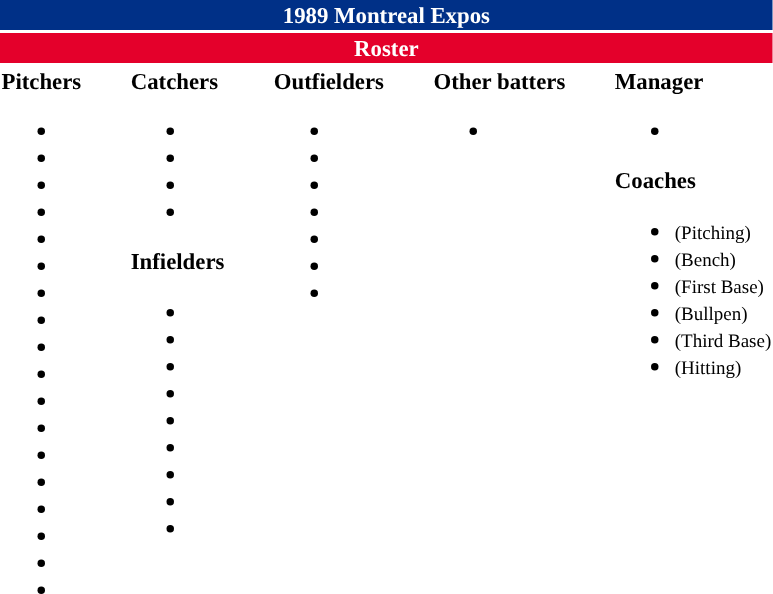<table class="toccolours" style="font-size: 95%;">
<tr>
<th colspan="10" style="background-color: #003087; color: #FFFFFF; text-align: center;">1989 Montreal Expos</th>
</tr>
<tr>
<td colspan="10" style="background-color: #E4002B; color: #FFFFFF; text-align: center;"><strong>Roster</strong></td>
</tr>
<tr>
<td valign="top"><strong>Pitchers</strong><br><ul><li></li><li></li><li></li><li></li><li></li><li></li><li></li><li></li><li></li><li></li><li></li><li></li><li></li><li></li><li></li><li></li><li></li><li></li></ul></td>
<td width="25px"></td>
<td valign="top"><strong>Catchers</strong><br><ul><li></li><li></li><li></li><li></li></ul><strong>Infielders</strong><ul><li></li><li></li><li></li><li></li><li></li><li></li><li></li><li></li><li></li></ul></td>
<td width="25px"></td>
<td valign="top"><strong>Outfielders</strong><br><ul><li></li><li></li><li></li><li></li><li></li><li></li><li></li></ul></td>
<td width="25px'"></td>
<td valign="top"><strong>Other batters</strong><br><ul><li></li></ul></td>
<td width="25px"></td>
<td valign="top"><strong>Manager</strong><br><ul><li></li></ul><strong>Coaches</strong><ul><li> <small>(Pitching)</small></li><li> <small>(Bench)</small></li><li> <small>(First Base)</small></li><li> <small>(Bullpen)</small></li><li> <small>(Third Base)</small></li><li> <small>(Hitting)</small></li></ul></td>
</tr>
<tr>
</tr>
</table>
